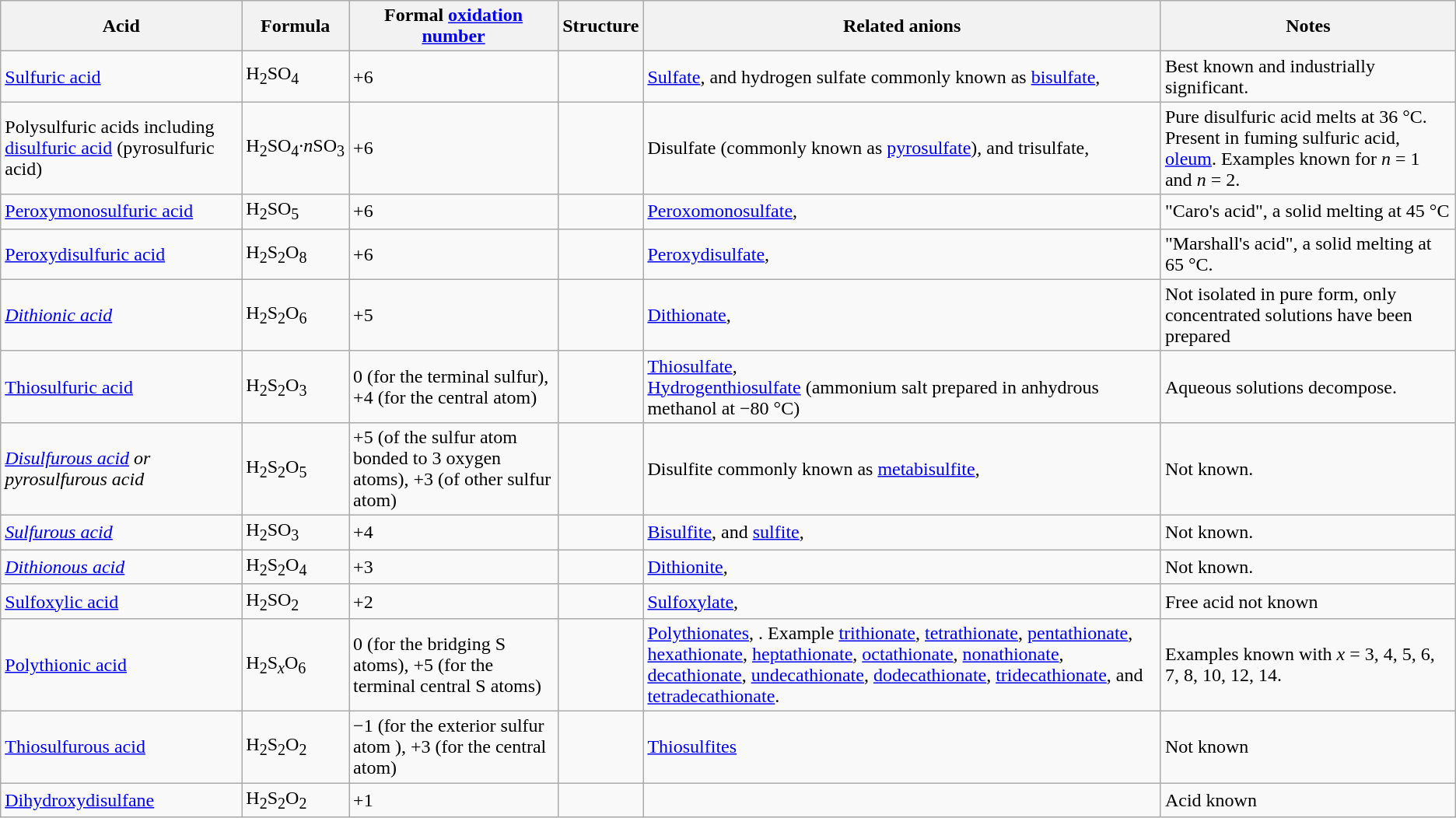<table class="wikitable">
<tr>
<th>Acid</th>
<th>Formula</th>
<th>Formal <a href='#'>oxidation number</a></th>
<th>Structure</th>
<th>Related anions</th>
<th>Notes</th>
</tr>
<tr>
<td><a href='#'>Sulfuric acid</a></td>
<td>H<sub>2</sub>SO<sub>4</sub></td>
<td>+6</td>
<td></td>
<td><a href='#'>Sulfate</a>,  and hydrogen sulfate commonly known as <a href='#'>bisulfate</a>, </td>
<td>Best known and industrially significant.</td>
</tr>
<tr>
<td>Polysulfuric acids including <a href='#'>disulfuric acid</a> (pyrosulfuric acid)</td>
<td>H<sub>2</sub>SO<sub>4</sub>·<em>n</em>SO<sub>3</sub></td>
<td>+6</td>
<td></td>
<td>Disulfate (commonly known as <a href='#'>pyrosulfate</a>),  and trisulfate, </td>
<td>Pure disulfuric acid melts at 36 °C. Present in fuming sulfuric acid, <a href='#'>oleum</a>. Examples known for <em>n</em> = 1 and <em>n</em> = 2.</td>
</tr>
<tr>
<td><a href='#'>Peroxymonosulfuric acid</a></td>
<td>H<sub>2</sub>SO<sub>5</sub></td>
<td>+6</td>
<td></td>
<td><a href='#'>Peroxomonosulfate</a>, </td>
<td>"Caro's acid", a solid melting at 45 °C</td>
</tr>
<tr>
<td><a href='#'>Peroxydisulfuric acid</a></td>
<td>H<sub>2</sub>S<sub>2</sub>O<sub>8</sub></td>
<td>+6</td>
<td></td>
<td><a href='#'>Peroxydisulfate</a>, </td>
<td>"Marshall's acid", a solid melting at 65 °C.</td>
</tr>
<tr>
<td><em><a href='#'>Dithionic acid</a></em></td>
<td>H<sub>2</sub>S<sub>2</sub>O<sub>6</sub></td>
<td>+5</td>
<td></td>
<td><a href='#'>Dithionate</a>, </td>
<td>Not isolated in pure form, only concentrated solutions have been prepared</td>
</tr>
<tr>
<td><a href='#'>Thiosulfuric acid</a></td>
<td>H<sub>2</sub>S<sub>2</sub>O<sub>3</sub></td>
<td>0 (for the terminal sulfur), +4 (for the central atom)</td>
<td></td>
<td><a href='#'>Thiosulfate</a>, <br><a href='#'>Hydrogenthiosulfate</a>  (ammonium salt prepared in anhydrous methanol at −80 °C)</td>
<td>Aqueous solutions decompose.</td>
</tr>
<tr>
<td><em><a href='#'>Disulfurous acid</a> or pyrosulfurous acid</em></td>
<td>H<sub>2</sub>S<sub>2</sub>O<sub>5</sub></td>
<td>+5 (of the sulfur atom bonded to 3 oxygen atoms), +3 (of other sulfur atom)</td>
<td></td>
<td>Disulfite commonly known as <a href='#'>metabisulfite</a>, </td>
<td>Not known.</td>
</tr>
<tr>
<td><em><a href='#'>Sulfurous acid</a></em></td>
<td>H<sub>2</sub>SO<sub>3</sub></td>
<td>+4</td>
<td></td>
<td><a href='#'>Bisulfite</a>,  and <a href='#'>sulfite</a>, </td>
<td>Not known.</td>
</tr>
<tr>
<td><em><a href='#'>Dithionous acid</a></em></td>
<td>H<sub>2</sub>S<sub>2</sub>O<sub>4</sub></td>
<td>+3</td>
<td></td>
<td><a href='#'>Dithionite</a>, </td>
<td>Not known.</td>
</tr>
<tr>
<td><a href='#'>Sulfoxylic acid</a></td>
<td>H<sub>2</sub>SO<sub>2</sub></td>
<td>+2</td>
<td></td>
<td><a href='#'>Sulfoxylate</a>, </td>
<td>Free acid not known</td>
</tr>
<tr>
<td><a href='#'>Polythionic acid</a></td>
<td>H<sub>2</sub>S<sub><em>x</em></sub>O<sub>6</sub></td>
<td>0 (for the bridging S atoms), +5 (for the terminal central S atoms)</td>
<td></td>
<td><a href='#'>Polythionates</a>, . Example <a href='#'>trithionate</a>, <a href='#'>tetrathionate</a>, <a href='#'>pentathionate</a>, <a href='#'>hexathionate</a>, <a href='#'>heptathionate</a>, <a href='#'>octathionate</a>, <a href='#'>nonathionate</a>, <a href='#'>decathionate</a>, <a href='#'>undecathionate</a>, <a href='#'>dodecathionate</a>, <a href='#'>tridecathionate</a>, and <a href='#'>tetradecathionate</a>.</td>
<td>Examples known with <em>x</em> = 3, 4, 5, 6, 7, 8, 10, 12, 14.</td>
</tr>
<tr>
<td><a href='#'>Thiosulfurous acid</a></td>
<td>H<sub>2</sub>S<sub>2</sub>O<sub>2</sub></td>
<td>−1 (for the exterior sulfur atom ), +3 (for the central atom)</td>
<td></td>
<td><a href='#'>Thiosulfites</a></td>
<td>Not known</td>
</tr>
<tr>
<td><a href='#'>Dihydroxydisulfane</a></td>
<td>H<sub>2</sub>S<sub>2</sub>O<sub>2</sub></td>
<td>+1</td>
<td></td>
<td></td>
<td>Acid known</td>
</tr>
</table>
